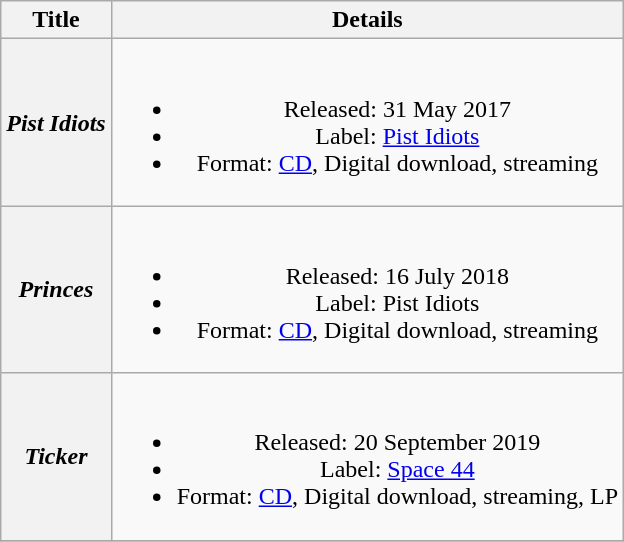<table class="wikitable plainrowheaders" style="text-align:center;">
<tr>
<th>Title</th>
<th>Details</th>
</tr>
<tr>
<th scope="row"><em>Pist Idiots</em></th>
<td><br><ul><li>Released: 31 May 2017</li><li>Label: <a href='#'>Pist Idiots</a></li><li>Format: <a href='#'>CD</a>, Digital download, streaming</li></ul></td>
</tr>
<tr>
<th scope="row"><em>Princes</em></th>
<td><br><ul><li>Released: 16 July 2018</li><li>Label: Pist Idiots</li><li>Format: <a href='#'>CD</a>, Digital download, streaming</li></ul></td>
</tr>
<tr>
<th scope="row"><em>Ticker</em></th>
<td><br><ul><li>Released: 20 September 2019</li><li>Label: <a href='#'>Space 44</a></li><li>Format: <a href='#'>CD</a>, Digital download, streaming, LP</li></ul></td>
</tr>
<tr>
</tr>
</table>
